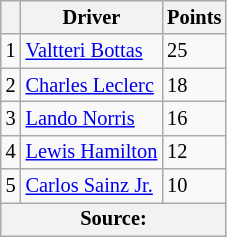<table class="wikitable" style="font-size: 85%;">
<tr>
<th scope="col"></th>
<th scope="col">Driver</th>
<th scope="col">Points</th>
</tr>
<tr>
<td align="center">1</td>
<td data-sort-value="bot"> <a href='#'>Valtteri Bottas</a></td>
<td align="left">25</td>
</tr>
<tr>
<td align="center">2</td>
<td data-sort-value="lec"> <a href='#'>Charles Leclerc</a></td>
<td align="left">18</td>
</tr>
<tr>
<td align="center">3</td>
<td data-sort-value="nor"> <a href='#'>Lando Norris</a></td>
<td align="left">16</td>
</tr>
<tr>
<td align="center">4</td>
<td data-sort-value="ham"> <a href='#'>Lewis Hamilton</a></td>
<td align="left">12</td>
</tr>
<tr>
<td align="center">5</td>
<td data-sort-value="sai"> <a href='#'>Carlos Sainz Jr.</a></td>
<td align="left">10</td>
</tr>
<tr>
<th colspan=4>Source:</th>
</tr>
</table>
